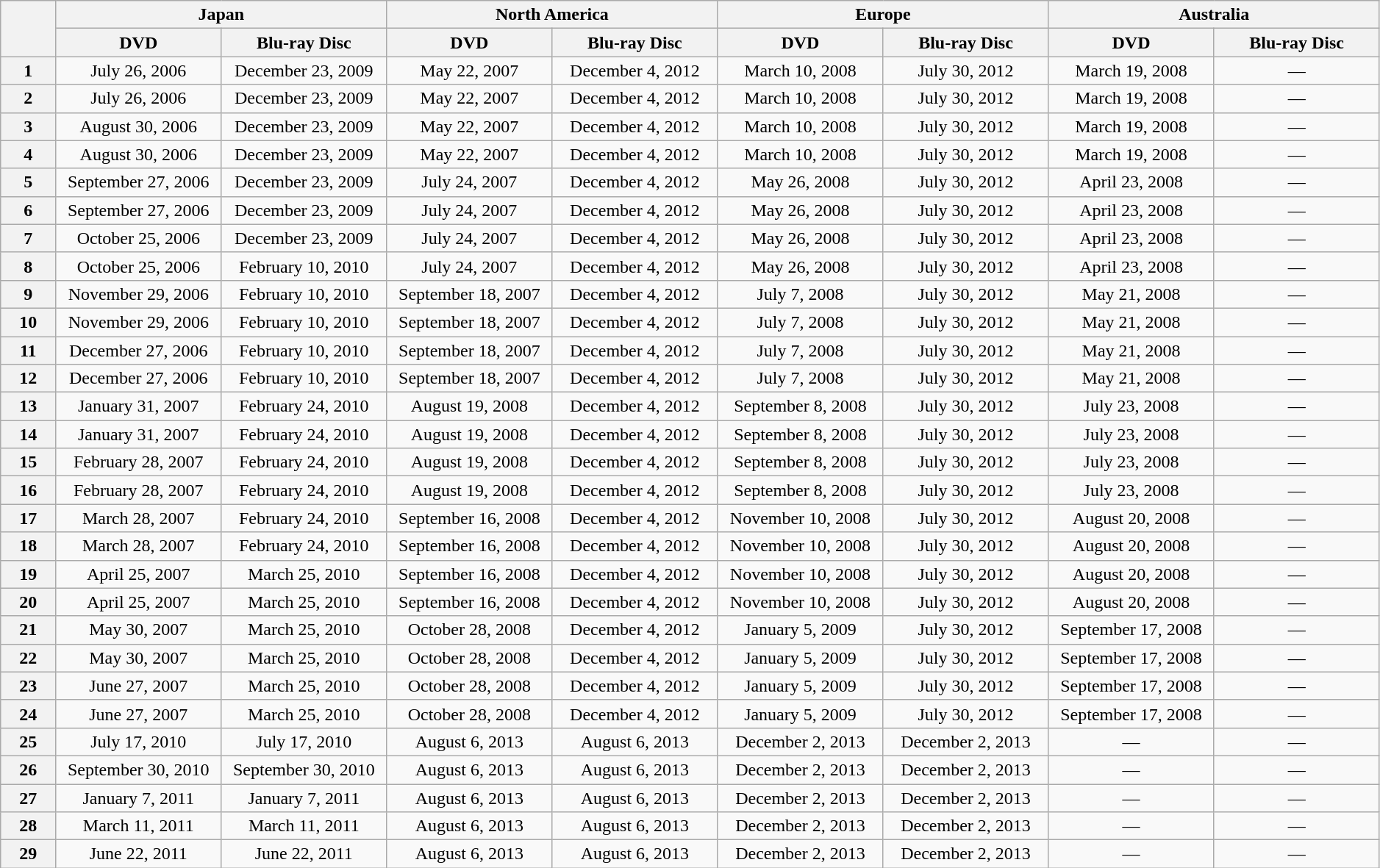<table class="wikitable" style="text-align: center; width: 99%;">
<tr>
<th scope="col" rowspan=2 style="width:  4%;"></th>
<th scope="col" colspan=2 style="width: 24%;">Japan</th>
<th scope="col" colspan=2 style="width: 24%;">North America</th>
<th scope="col" colspan=2 style="width: 24%;">Europe</th>
<th scope="col" colspan=2 style="width: 24%;">Australia</th>
</tr>
<tr>
<th scope="col"           style="width: 12%;">DVD</th>
<th scope="col"           style="width: 12%;">Blu-ray Disc</th>
<th scope="col"           style="width: 12%;">DVD</th>
<th scope="col"           style="width: 12%;">Blu-ray Disc</th>
<th scope="col"           style="width: 12%;">DVD</th>
<th scope="col"           style="width: 12%;">Blu-ray Disc</th>
<th scope="col"           style="width: 12%;">DVD</th>
<th scope="col"           style="width: 12%;">Blu-ray Disc</th>
</tr>
<tr>
<th scope="row">1</th>
<td>July 26, 2006</td>
<td>December 23, 2009</td>
<td>May 22, 2007</td>
<td>December 4, 2012</td>
<td>March 10, 2008</td>
<td>July 30, 2012</td>
<td>March 19, 2008</td>
<td>—</td>
</tr>
<tr>
<th scope="row">2</th>
<td>July 26, 2006</td>
<td>December 23, 2009</td>
<td>May 22, 2007</td>
<td>December 4, 2012</td>
<td>March 10, 2008</td>
<td>July 30, 2012</td>
<td>March 19, 2008</td>
<td>—</td>
</tr>
<tr>
<th scope="row">3</th>
<td>August 30, 2006</td>
<td>December 23, 2009</td>
<td>May 22, 2007</td>
<td>December 4, 2012</td>
<td>March 10, 2008</td>
<td>July 30, 2012</td>
<td>March 19, 2008</td>
<td>—</td>
</tr>
<tr>
<th scope="row">4</th>
<td>August 30, 2006</td>
<td>December 23, 2009</td>
<td>May 22, 2007</td>
<td>December 4, 2012</td>
<td>March 10, 2008</td>
<td>July 30, 2012</td>
<td>March 19, 2008</td>
<td>—</td>
</tr>
<tr>
<th scope="row">5</th>
<td>September 27, 2006</td>
<td>December 23, 2009</td>
<td>July 24, 2007</td>
<td>December 4, 2012</td>
<td>May 26, 2008</td>
<td>July 30, 2012</td>
<td>April 23, 2008</td>
<td>—</td>
</tr>
<tr>
<th scope="row">6</th>
<td>September 27, 2006</td>
<td>December 23, 2009</td>
<td>July 24, 2007</td>
<td>December 4, 2012</td>
<td>May 26, 2008</td>
<td>July 30, 2012</td>
<td>April 23, 2008</td>
<td>—</td>
</tr>
<tr>
<th scope="row">7</th>
<td>October 25, 2006</td>
<td>December 23, 2009</td>
<td>July 24, 2007</td>
<td>December 4, 2012</td>
<td>May 26, 2008</td>
<td>July 30, 2012</td>
<td>April 23, 2008</td>
<td>—</td>
</tr>
<tr>
<th scope="row">8</th>
<td>October 25, 2006</td>
<td>February 10, 2010</td>
<td>July 24, 2007</td>
<td>December 4, 2012</td>
<td>May 26, 2008</td>
<td>July 30, 2012</td>
<td>April 23, 2008</td>
<td>—</td>
</tr>
<tr>
<th scope="row">9</th>
<td>November 29, 2006</td>
<td>February 10, 2010</td>
<td>September 18, 2007</td>
<td>December 4, 2012</td>
<td>July 7, 2008</td>
<td>July 30, 2012</td>
<td>May 21, 2008</td>
<td>—</td>
</tr>
<tr>
<th scope="row">10</th>
<td>November 29, 2006</td>
<td>February 10, 2010</td>
<td>September 18, 2007</td>
<td>December 4, 2012</td>
<td>July 7, 2008</td>
<td>July 30, 2012</td>
<td>May 21, 2008</td>
<td>—</td>
</tr>
<tr>
<th scope="row">11</th>
<td>December 27, 2006</td>
<td>February 10, 2010</td>
<td>September 18, 2007</td>
<td>December 4, 2012</td>
<td>July 7, 2008</td>
<td>July 30, 2012</td>
<td>May 21, 2008</td>
<td>—</td>
</tr>
<tr>
<th scope="row">12</th>
<td>December 27, 2006</td>
<td>February 10, 2010</td>
<td>September 18, 2007</td>
<td>December 4, 2012</td>
<td>July 7, 2008</td>
<td>July 30, 2012</td>
<td>May 21, 2008</td>
<td>—</td>
</tr>
<tr>
<th scope="row">13</th>
<td>January 31, 2007</td>
<td>February 24, 2010</td>
<td>August 19, 2008</td>
<td>December 4, 2012</td>
<td>September 8, 2008</td>
<td>July 30, 2012</td>
<td>July 23, 2008</td>
<td>—</td>
</tr>
<tr>
<th scope="row">14</th>
<td>January 31, 2007</td>
<td>February 24, 2010</td>
<td>August 19, 2008</td>
<td>December 4, 2012</td>
<td>September 8, 2008</td>
<td>July 30, 2012</td>
<td>July 23, 2008</td>
<td>—</td>
</tr>
<tr>
<th scope="row">15</th>
<td>February 28, 2007</td>
<td>February 24, 2010</td>
<td>August 19, 2008</td>
<td>December 4, 2012</td>
<td>September 8, 2008</td>
<td>July 30, 2012</td>
<td>July 23, 2008</td>
<td>—</td>
</tr>
<tr>
<th scope="row">16</th>
<td>February 28, 2007</td>
<td>February 24, 2010</td>
<td>August 19, 2008</td>
<td>December 4, 2012</td>
<td>September 8, 2008</td>
<td>July 30, 2012</td>
<td>July 23, 2008</td>
<td>—</td>
</tr>
<tr>
<th scope="row">17</th>
<td>March 28, 2007</td>
<td>February 24, 2010</td>
<td>September 16, 2008</td>
<td>December 4, 2012</td>
<td>November 10, 2008</td>
<td>July 30, 2012</td>
<td>August 20, 2008</td>
<td>—</td>
</tr>
<tr>
<th scope="row">18</th>
<td>March 28, 2007</td>
<td>February 24, 2010</td>
<td>September 16, 2008</td>
<td>December 4, 2012</td>
<td>November 10, 2008</td>
<td>July 30, 2012</td>
<td>August 20, 2008</td>
<td>—</td>
</tr>
<tr>
<th scope="row">19</th>
<td>April 25, 2007</td>
<td>March 25, 2010</td>
<td>September 16, 2008</td>
<td>December 4, 2012</td>
<td>November 10, 2008</td>
<td>July 30, 2012</td>
<td>August 20, 2008</td>
<td>—</td>
</tr>
<tr>
<th scope="row">20</th>
<td>April 25, 2007</td>
<td>March 25, 2010</td>
<td>September 16, 2008</td>
<td>December 4, 2012</td>
<td>November 10, 2008</td>
<td>July 30, 2012</td>
<td>August 20, 2008</td>
<td>—</td>
</tr>
<tr>
<th scope="row">21</th>
<td>May 30, 2007</td>
<td>March 25, 2010</td>
<td>October 28, 2008</td>
<td>December 4, 2012</td>
<td>January 5, 2009</td>
<td>July 30, 2012</td>
<td>September 17, 2008</td>
<td>—</td>
</tr>
<tr>
<th scope="row">22</th>
<td>May 30, 2007</td>
<td>March 25, 2010</td>
<td>October 28, 2008</td>
<td>December 4, 2012</td>
<td>January 5, 2009</td>
<td>July 30, 2012</td>
<td>September 17, 2008</td>
<td>—</td>
</tr>
<tr>
<th scope="row">23</th>
<td>June 27, 2007</td>
<td>March 25, 2010</td>
<td>October 28, 2008</td>
<td>December 4, 2012</td>
<td>January 5, 2009</td>
<td>July 30, 2012</td>
<td>September 17, 2008</td>
<td>—</td>
</tr>
<tr>
<th scope="row">24</th>
<td>June 27, 2007</td>
<td>March 25, 2010</td>
<td>October 28, 2008</td>
<td>December 4, 2012</td>
<td>January 5, 2009</td>
<td>July 30, 2012</td>
<td>September 17, 2008</td>
<td>—</td>
</tr>
<tr>
<th scope="row">25</th>
<td>July 17, 2010</td>
<td>July 17, 2010</td>
<td>August 6, 2013</td>
<td>August 6, 2013</td>
<td>December 2, 2013</td>
<td>December 2, 2013</td>
<td>—</td>
<td>—</td>
</tr>
<tr>
<th scope="row">26</th>
<td>September 30, 2010</td>
<td>September 30, 2010</td>
<td>August 6, 2013</td>
<td>August 6, 2013</td>
<td>December 2, 2013</td>
<td>December 2, 2013</td>
<td>—</td>
<td>—</td>
</tr>
<tr>
<th scope="row">27</th>
<td>January 7, 2011</td>
<td>January 7, 2011</td>
<td>August 6, 2013</td>
<td>August 6, 2013</td>
<td>December 2, 2013</td>
<td>December 2, 2013</td>
<td>—</td>
<td>—</td>
</tr>
<tr>
<th scope="row">28</th>
<td>March 11, 2011</td>
<td>March 11, 2011</td>
<td>August 6, 2013</td>
<td>August 6, 2013</td>
<td>December 2, 2013</td>
<td>December 2, 2013</td>
<td>—</td>
<td>—</td>
</tr>
<tr>
<th scope="row">29</th>
<td>June 22, 2011</td>
<td>June 22, 2011</td>
<td>August 6, 2013</td>
<td>August 6, 2013</td>
<td>December 2, 2013</td>
<td>December 2, 2013</td>
<td>—</td>
<td>—</td>
</tr>
</table>
